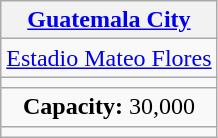<table class="wikitable">
<tr>
<th><a href='#'>Guatemala City</a></th>
</tr>
<tr>
<td align="center"><a href='#'>Estadio Mateo Flores</a></td>
</tr>
<tr>
<td align="center"></td>
</tr>
<tr>
<td align="center"><strong>Capacity:</strong> 30,000</td>
</tr>
<tr>
<td align="center"></td>
</tr>
</table>
